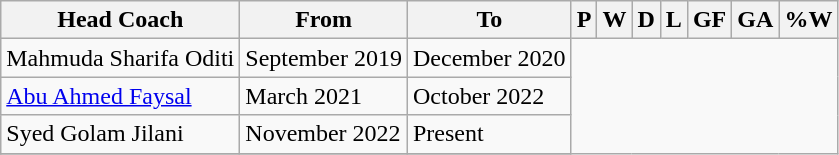<table class="wikitable sortable" style="text-align:center">
<tr>
<th>Head Coach</th>
<th Class="unsortable">From</th>
<th Class="unsortable">To</th>
<th abbr="3">P</th>
<th abbr="1">W</th>
<th abbr="1">D</th>
<th abbr="1">L</th>
<th abbr="4">GF</th>
<th abbr="6">GA</th>
<th abbr="50">%W</th>
</tr>
<tr>
<td align=left> Mahmuda Sharifa Oditi</td>
<td align=left>September 2019</td>
<td align=left>December 2020<br></td>
</tr>
<tr>
<td align=left> <a href='#'>Abu Ahmed Faysal</a></td>
<td align=left>March 2021</td>
<td align=left>October 2022<br></td>
</tr>
<tr>
<td align=left> Syed Golam Jilani</td>
<td align=left>November 2022</td>
<td align=left>Present<br></td>
</tr>
<tr>
</tr>
</table>
